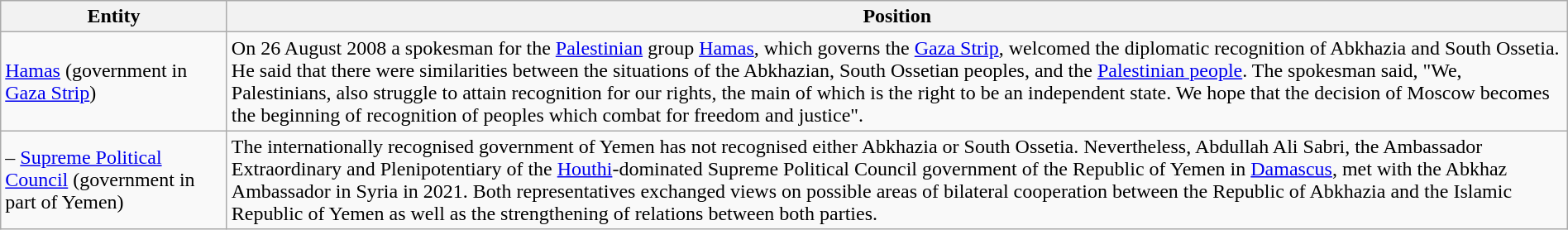<table class="wikitable" style="margin:auto; width:100%;">
<tr>
<th style="width:175px;">Entity</th>
<th>Position</th>
</tr>
<tr>
<td> <a href='#'>Hamas</a> (government in <a href='#'>Gaza Strip</a>)</td>
<td>On 26 August 2008 a spokesman for the <a href='#'>Palestinian</a> group <a href='#'>Hamas</a>, which governs the <a href='#'>Gaza Strip</a>, welcomed the diplomatic recognition of Abkhazia and South Ossetia. He said that there were similarities between the situations of the Abkhazian, South Ossetian peoples, and the <a href='#'>Palestinian people</a>. The spokesman said, "We, Palestinians, also struggle to attain recognition for our rights, the main of which is the right to be an independent state. We hope that the decision of Moscow becomes the beginning of recognition of peoples which combat for freedom and justice".</td>
</tr>
<tr>
<td> – <a href='#'>Supreme Political Council</a> (government in part of Yemen)</td>
<td>The internationally recognised government of Yemen has not recognised either Abkhazia or South Ossetia. Nevertheless, Abdullah Ali Sabri, the Ambassador Extraordinary and Plenipotentiary of the <a href='#'>Houthi</a>-dominated Supreme Political Council government of the Republic of Yemen in <a href='#'>Damascus</a>, met with the Abkhaz Ambassador in Syria in 2021. Both representatives exchanged views on possible areas of bilateral cooperation between the Republic of Abkhazia and the Islamic Republic of Yemen as well as the strengthening of relations between both parties.</td>
</tr>
</table>
